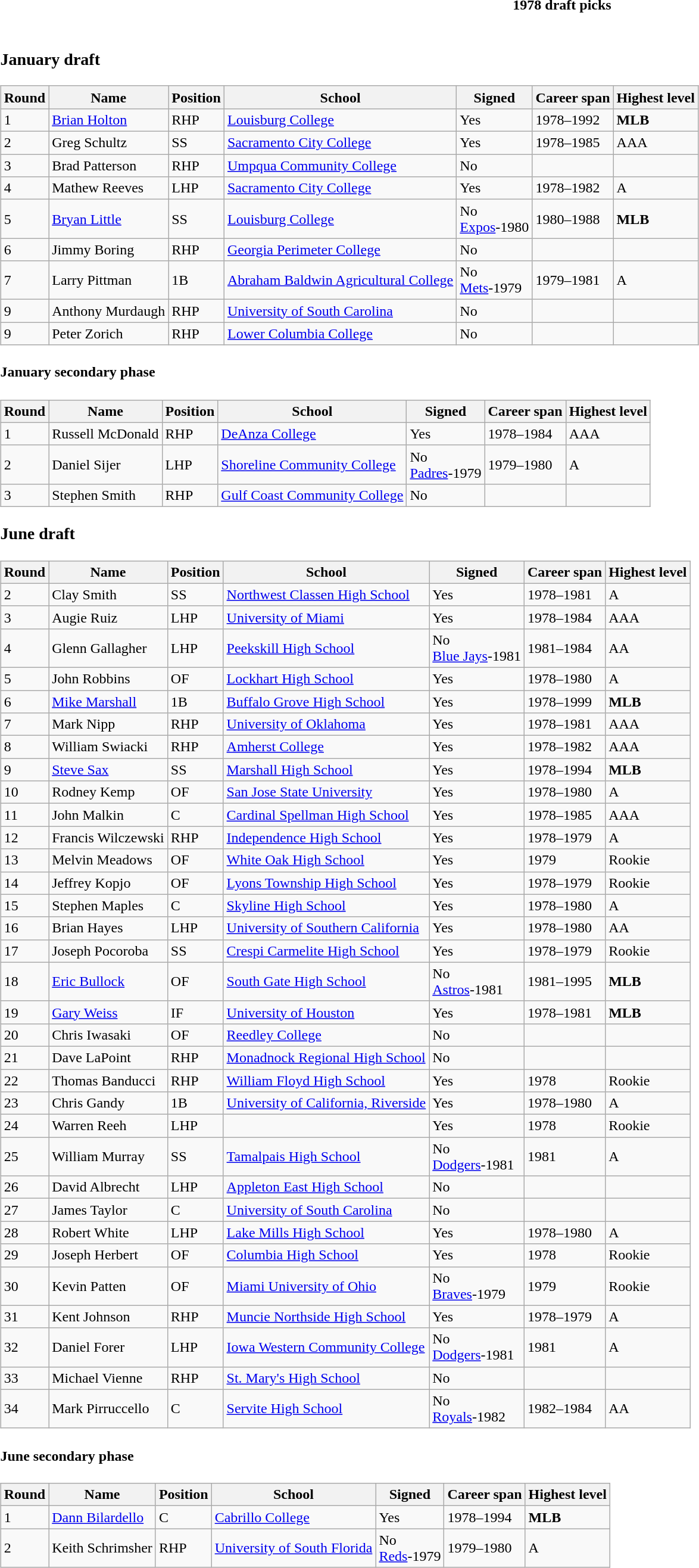<table class="toccolours collapsible collapsed" style="width:100%; background:inherit">
<tr>
<th>1978 draft picks</th>
</tr>
<tr>
<td><br><h3>January draft</h3><table class="wikitable">
<tr>
<th>Round</th>
<th>Name</th>
<th>Position</th>
<th>School</th>
<th>Signed</th>
<th>Career span</th>
<th>Highest level</th>
</tr>
<tr>
<td>1</td>
<td><a href='#'>Brian Holton</a></td>
<td>RHP</td>
<td><a href='#'>Louisburg College</a></td>
<td>Yes</td>
<td>1978–1992</td>
<td><strong>MLB</strong></td>
</tr>
<tr>
<td>2</td>
<td>Greg Schultz</td>
<td>SS</td>
<td><a href='#'>Sacramento City College</a></td>
<td>Yes</td>
<td>1978–1985</td>
<td>AAA</td>
</tr>
<tr>
<td>3</td>
<td>Brad Patterson</td>
<td>RHP</td>
<td><a href='#'>Umpqua Community College</a></td>
<td>No</td>
<td></td>
<td></td>
</tr>
<tr>
<td>4</td>
<td>Mathew Reeves</td>
<td>LHP</td>
<td><a href='#'>Sacramento City College</a></td>
<td>Yes</td>
<td>1978–1982</td>
<td>A</td>
</tr>
<tr>
<td>5</td>
<td><a href='#'>Bryan Little</a></td>
<td>SS</td>
<td><a href='#'>Louisburg College</a></td>
<td>No<br><a href='#'>Expos</a>-1980</td>
<td>1980–1988</td>
<td><strong>MLB</strong></td>
</tr>
<tr>
<td>6</td>
<td>Jimmy Boring</td>
<td>RHP</td>
<td><a href='#'>Georgia Perimeter College</a></td>
<td>No</td>
<td></td>
<td></td>
</tr>
<tr>
<td>7</td>
<td>Larry Pittman</td>
<td>1B</td>
<td><a href='#'>Abraham Baldwin Agricultural College</a></td>
<td>No<br><a href='#'>Mets</a>-1979</td>
<td>1979–1981</td>
<td>A</td>
</tr>
<tr>
<td>9</td>
<td>Anthony Murdaugh</td>
<td>RHP</td>
<td><a href='#'>University of South Carolina</a></td>
<td>No</td>
<td></td>
<td></td>
</tr>
<tr>
<td>9</td>
<td>Peter Zorich</td>
<td>RHP</td>
<td><a href='#'>Lower Columbia College</a></td>
<td>No</td>
<td></td>
<td></td>
</tr>
</table>
<h4>January secondary phase</h4><table class="wikitable">
<tr>
<th>Round</th>
<th>Name</th>
<th>Position</th>
<th>School</th>
<th>Signed</th>
<th>Career span</th>
<th>Highest level</th>
</tr>
<tr>
<td>1</td>
<td>Russell McDonald</td>
<td>RHP</td>
<td><a href='#'>DeAnza College</a></td>
<td>Yes</td>
<td>1978–1984</td>
<td>AAA</td>
</tr>
<tr>
<td>2</td>
<td>Daniel Sijer</td>
<td>LHP</td>
<td><a href='#'>Shoreline Community College</a></td>
<td>No<br><a href='#'>Padres</a>-1979</td>
<td>1979–1980</td>
<td>A</td>
</tr>
<tr>
<td>3</td>
<td>Stephen Smith</td>
<td>RHP</td>
<td><a href='#'>Gulf Coast Community College</a></td>
<td>No</td>
<td></td>
<td></td>
</tr>
</table>
<h3>June draft</h3><table class="wikitable">
<tr>
<th>Round</th>
<th>Name</th>
<th>Position</th>
<th>School</th>
<th>Signed</th>
<th>Career span</th>
<th>Highest level</th>
</tr>
<tr>
<td>2</td>
<td>Clay Smith</td>
<td>SS</td>
<td><a href='#'>Northwest Classen High School</a></td>
<td>Yes</td>
<td>1978–1981</td>
<td>A</td>
</tr>
<tr>
<td>3</td>
<td>Augie Ruiz</td>
<td>LHP</td>
<td><a href='#'>University of Miami</a></td>
<td>Yes</td>
<td>1978–1984</td>
<td>AAA</td>
</tr>
<tr>
<td>4</td>
<td>Glenn Gallagher</td>
<td>LHP</td>
<td><a href='#'>Peekskill High School</a></td>
<td>No<br><a href='#'>Blue Jays</a>-1981</td>
<td>1981–1984</td>
<td>AA</td>
</tr>
<tr>
<td>5</td>
<td>John Robbins</td>
<td>OF</td>
<td><a href='#'>Lockhart High School</a></td>
<td>Yes</td>
<td>1978–1980</td>
<td>A</td>
</tr>
<tr>
<td>6</td>
<td><a href='#'>Mike Marshall</a></td>
<td>1B</td>
<td><a href='#'>Buffalo Grove High School</a></td>
<td>Yes</td>
<td>1978–1999</td>
<td><strong>MLB</strong></td>
</tr>
<tr>
<td>7</td>
<td>Mark Nipp</td>
<td>RHP</td>
<td><a href='#'>University of Oklahoma</a></td>
<td>Yes</td>
<td>1978–1981</td>
<td>AAA</td>
</tr>
<tr>
<td>8</td>
<td>William Swiacki</td>
<td>RHP</td>
<td><a href='#'>Amherst College</a></td>
<td>Yes</td>
<td>1978–1982</td>
<td>AAA</td>
</tr>
<tr>
<td>9</td>
<td><a href='#'>Steve Sax</a></td>
<td>SS</td>
<td><a href='#'>Marshall High School</a></td>
<td>Yes</td>
<td>1978–1994</td>
<td><strong>MLB</strong></td>
</tr>
<tr>
<td>10</td>
<td>Rodney Kemp</td>
<td>OF</td>
<td><a href='#'>San Jose State University</a></td>
<td>Yes</td>
<td>1978–1980</td>
<td>A</td>
</tr>
<tr>
<td>11</td>
<td>John Malkin</td>
<td>C</td>
<td><a href='#'>Cardinal Spellman High School</a></td>
<td>Yes</td>
<td>1978–1985</td>
<td>AAA</td>
</tr>
<tr>
<td>12</td>
<td>Francis Wilczewski</td>
<td>RHP</td>
<td><a href='#'>Independence High School</a></td>
<td>Yes</td>
<td>1978–1979</td>
<td>A</td>
</tr>
<tr>
<td>13</td>
<td>Melvin Meadows</td>
<td>OF</td>
<td><a href='#'>White Oak High School</a></td>
<td>Yes</td>
<td>1979</td>
<td>Rookie</td>
</tr>
<tr>
<td>14</td>
<td>Jeffrey Kopjo</td>
<td>OF</td>
<td><a href='#'>Lyons Township High School</a></td>
<td>Yes</td>
<td>1978–1979</td>
<td>Rookie</td>
</tr>
<tr>
<td>15</td>
<td>Stephen Maples</td>
<td>C</td>
<td><a href='#'>Skyline High School</a></td>
<td>Yes</td>
<td>1978–1980</td>
<td>A</td>
</tr>
<tr>
<td>16</td>
<td>Brian Hayes</td>
<td>LHP</td>
<td><a href='#'>University of Southern California</a></td>
<td>Yes</td>
<td>1978–1980</td>
<td>AA</td>
</tr>
<tr>
<td>17</td>
<td>Joseph Pocoroba</td>
<td>SS</td>
<td><a href='#'>Crespi Carmelite High School</a></td>
<td>Yes</td>
<td>1978–1979</td>
<td>Rookie</td>
</tr>
<tr>
<td>18</td>
<td><a href='#'>Eric Bullock</a></td>
<td>OF</td>
<td><a href='#'>South Gate High School</a></td>
<td>No<br><a href='#'>Astros</a>-1981</td>
<td>1981–1995</td>
<td><strong>MLB</strong></td>
</tr>
<tr>
<td>19</td>
<td><a href='#'>Gary Weiss</a></td>
<td>IF</td>
<td><a href='#'>University of Houston</a></td>
<td>Yes</td>
<td>1978–1981</td>
<td><strong>MLB</strong></td>
</tr>
<tr>
<td>20</td>
<td>Chris Iwasaki</td>
<td>OF</td>
<td><a href='#'>Reedley College</a></td>
<td>No</td>
<td></td>
<td></td>
</tr>
<tr>
<td>21</td>
<td>Dave LaPoint</td>
<td>RHP</td>
<td><a href='#'>Monadnock Regional High School</a></td>
<td>No</td>
<td></td>
<td></td>
</tr>
<tr>
<td>22</td>
<td>Thomas Banducci</td>
<td>RHP</td>
<td><a href='#'>William Floyd High School</a></td>
<td>Yes</td>
<td>1978</td>
<td>Rookie</td>
</tr>
<tr>
<td>23</td>
<td>Chris Gandy</td>
<td>1B</td>
<td><a href='#'>University of California, Riverside</a></td>
<td>Yes</td>
<td>1978–1980</td>
<td>A</td>
</tr>
<tr>
<td>24</td>
<td>Warren Reeh</td>
<td>LHP</td>
<td></td>
<td>Yes</td>
<td>1978</td>
<td>Rookie</td>
</tr>
<tr>
<td>25</td>
<td>William Murray</td>
<td>SS</td>
<td><a href='#'>Tamalpais High School</a></td>
<td>No<br><a href='#'>Dodgers</a>-1981</td>
<td>1981</td>
<td>A</td>
</tr>
<tr>
<td>26</td>
<td>David Albrecht</td>
<td>LHP</td>
<td><a href='#'>Appleton East High School</a></td>
<td>No</td>
<td></td>
<td></td>
</tr>
<tr>
<td>27</td>
<td>James Taylor</td>
<td>C</td>
<td><a href='#'>University of South Carolina</a></td>
<td>No</td>
<td></td>
<td></td>
</tr>
<tr>
<td>28</td>
<td>Robert White</td>
<td>LHP</td>
<td><a href='#'>Lake Mills High School</a></td>
<td>Yes</td>
<td>1978–1980</td>
<td>A</td>
</tr>
<tr>
<td>29</td>
<td>Joseph Herbert</td>
<td>OF</td>
<td><a href='#'>Columbia High School</a></td>
<td>Yes</td>
<td>1978</td>
<td>Rookie</td>
</tr>
<tr>
<td>30</td>
<td>Kevin Patten</td>
<td>OF</td>
<td><a href='#'>Miami University of Ohio</a></td>
<td>No<br><a href='#'>Braves</a>-1979</td>
<td>1979</td>
<td>Rookie</td>
</tr>
<tr>
<td>31</td>
<td>Kent Johnson</td>
<td>RHP</td>
<td><a href='#'>Muncie Northside High School</a></td>
<td>Yes</td>
<td>1978–1979</td>
<td>A</td>
</tr>
<tr>
<td>32</td>
<td>Daniel Forer</td>
<td>LHP</td>
<td><a href='#'>Iowa Western Community College</a></td>
<td>No<br><a href='#'>Dodgers</a>-1981</td>
<td>1981</td>
<td>A</td>
</tr>
<tr>
<td>33</td>
<td>Michael Vienne</td>
<td>RHP</td>
<td><a href='#'>St. Mary's High School</a></td>
<td>No</td>
<td></td>
<td></td>
</tr>
<tr>
<td>34</td>
<td>Mark Pirruccello</td>
<td>C</td>
<td><a href='#'>Servite High School</a></td>
<td>No<br><a href='#'>Royals</a>-1982</td>
<td>1982–1984</td>
<td>AA</td>
</tr>
</table>
<h4>June secondary phase</h4><table class="wikitable">
<tr>
<th>Round</th>
<th>Name</th>
<th>Position</th>
<th>School</th>
<th>Signed</th>
<th>Career span</th>
<th>Highest level</th>
</tr>
<tr>
<td>1</td>
<td><a href='#'>Dann Bilardello</a></td>
<td>C</td>
<td><a href='#'>Cabrillo College</a></td>
<td>Yes</td>
<td>1978–1994</td>
<td><strong>MLB</strong></td>
</tr>
<tr>
<td>2</td>
<td>Keith Schrimsher</td>
<td>RHP</td>
<td><a href='#'>University of South Florida</a></td>
<td>No<br><a href='#'>Reds</a>-1979</td>
<td>1979–1980</td>
<td>A</td>
</tr>
</table>
</td>
</tr>
</table>
